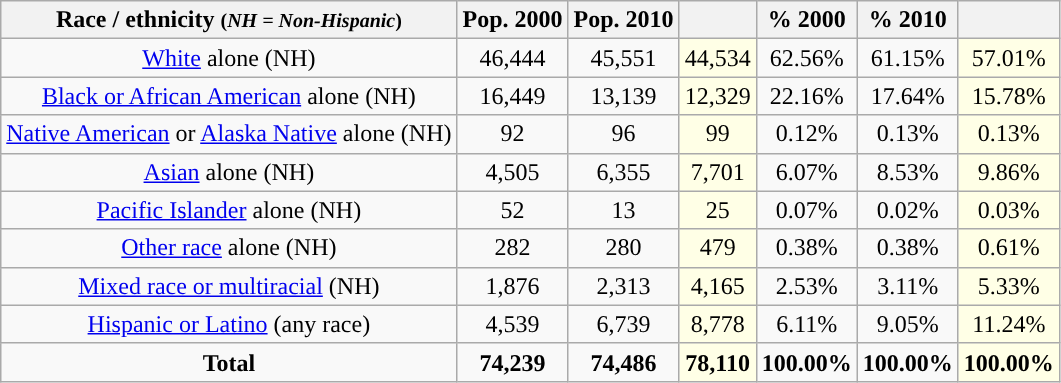<table class="wikitable" style="text-align:center;">
<tr>
<th>Race / ethnicity <small>(<em>NH = Non-Hispanic</em>)</small></th>
<th>Pop. 2000</th>
<th>Pop. 2010</th>
<th></th>
<th>% 2000</th>
<th>% 2010</th>
<th></th>
</tr>
<tr>
<td><a href='#'>White</a> alone (NH)</td>
<td>46,444</td>
<td>45,551</td>
<td style='background: #ffffe6;'>44,534</td>
<td>62.56%</td>
<td>61.15%</td>
<td style='background: #ffffe6;'>57.01%</td>
</tr>
<tr>
<td><a href='#'>Black or African American</a> alone (NH)</td>
<td>16,449</td>
<td>13,139</td>
<td style='background: #ffffe6;'>12,329</td>
<td>22.16%</td>
<td>17.64%</td>
<td style='background: #ffffe6;'>15.78%</td>
</tr>
<tr>
<td><a href='#'>Native American</a> or <a href='#'>Alaska Native</a> alone (NH)</td>
<td>92</td>
<td>96</td>
<td style='background: #ffffe6;'>99</td>
<td>0.12%</td>
<td>0.13%</td>
<td style='background: #ffffe6;'>0.13%</td>
</tr>
<tr>
<td><a href='#'>Asian</a> alone (NH)</td>
<td>4,505</td>
<td>6,355</td>
<td style='background: #ffffe6;'>7,701</td>
<td>6.07%</td>
<td>8.53%</td>
<td style='background: #ffffe6;'>9.86%</td>
</tr>
<tr>
<td><a href='#'>Pacific Islander</a> alone (NH)</td>
<td>52</td>
<td>13</td>
<td style='background: #ffffe6;'>25</td>
<td>0.07%</td>
<td>0.02%</td>
<td style='background: #ffffe6;'>0.03%</td>
</tr>
<tr>
<td><a href='#'>Other race</a> alone (NH)</td>
<td>282</td>
<td>280</td>
<td style='background: #ffffe6;'>479</td>
<td>0.38%</td>
<td>0.38%</td>
<td style='background: #ffffe6;'>0.61%</td>
</tr>
<tr>
<td><a href='#'>Mixed race or multiracial</a> (NH)</td>
<td>1,876</td>
<td>2,313</td>
<td style='background: #ffffe6;'>4,165</td>
<td>2.53%</td>
<td>3.11%</td>
<td style='background: #ffffe6;'>5.33%</td>
</tr>
<tr>
<td><a href='#'>Hispanic or Latino</a> (any race)</td>
<td>4,539</td>
<td>6,739</td>
<td style='background: #ffffe6;'>8,778</td>
<td>6.11%</td>
<td>9.05%</td>
<td style='background: #ffffe6;'>11.24%</td>
</tr>
<tr>
<td><strong>Total</strong></td>
<td><strong>74,239</strong></td>
<td><strong>74,486</strong></td>
<td style='background: #ffffe6;'><strong>78,110</strong></td>
<td><strong>100.00%</strong></td>
<td><strong>100.00%</strong></td>
<td style='background: #ffffe6;'><strong>100.00%</strong></td>
</tr>
</table>
